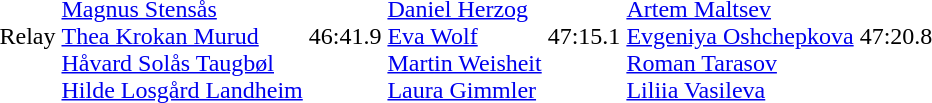<table>
<tr>
<td>Relay</td>
<td><br><a href='#'>Magnus Stensås</a><br><a href='#'>Thea Krokan Murud</a><br><a href='#'>Håvard Solås Taugbøl</a><br><a href='#'>Hilde Losgård Landheim</a></td>
<td>46:41.9</td>
<td><br><a href='#'>Daniel Herzog</a><br><a href='#'>Eva Wolf</a><br><a href='#'>Martin Weisheit</a><br><a href='#'>Laura Gimmler</a></td>
<td>47:15.1</td>
<td><br><a href='#'>Artem Maltsev</a><br><a href='#'>Evgeniya Oshchepkova</a><br><a href='#'>Roman Tarasov</a><br><a href='#'>Liliia Vasileva</a></td>
<td>47:20.8</td>
</tr>
</table>
